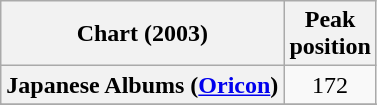<table class="wikitable plainrowheaders sortable" style="text-align:center;">
<tr>
<th scope="col">Chart (2003)</th>
<th scope="col">Peak<br>position</th>
</tr>
<tr>
<th scope="row">Japanese Albums (<a href='#'>Oricon</a>)</th>
<td>172</td>
</tr>
<tr>
</tr>
<tr>
</tr>
<tr>
</tr>
<tr>
</tr>
<tr>
</tr>
<tr>
</tr>
</table>
